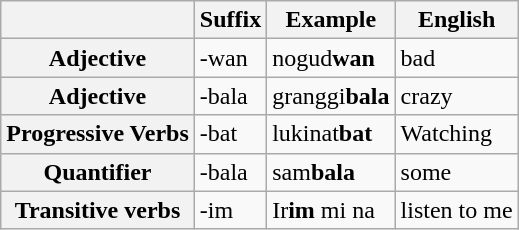<table class="wikitable">
<tr>
<th></th>
<th>Suffix</th>
<th>Example</th>
<th>English</th>
</tr>
<tr>
<th>Adjective</th>
<td>-wan</td>
<td>nogud<strong>wan</strong></td>
<td>bad</td>
</tr>
<tr>
<th>Adjective</th>
<td>-bala</td>
<td>granggi<strong>bala</strong></td>
<td>crazy</td>
</tr>
<tr>
<th>Progressive Verbs</th>
<td>-bat</td>
<td>lukinat<strong>bat</strong></td>
<td>Watching</td>
</tr>
<tr>
<th>Quantifier</th>
<td>-bala</td>
<td>sam<strong>bala</strong></td>
<td>some</td>
</tr>
<tr>
<th>Transitive verbs</th>
<td>-im</td>
<td>Ir<strong>im</strong> mi na</td>
<td>listen to me</td>
</tr>
</table>
